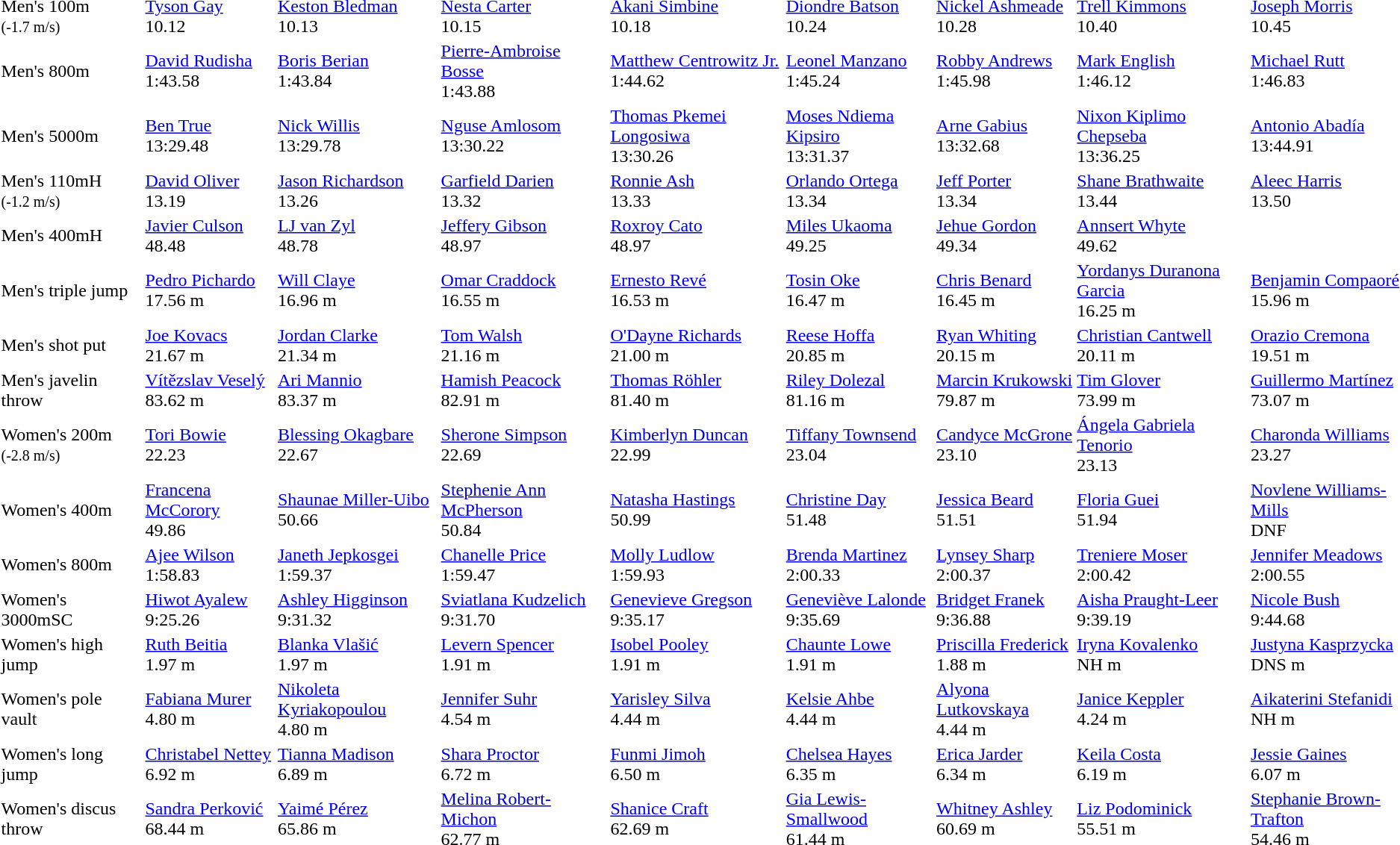<table>
<tr>
<td>Men's 100m<br><small>(-1.7 m/s)</small></td>
<td><a href='#'>Tyson Gay</a><br>  10.12</td>
<td><a href='#'>Keston Bledman</a><br>  10.13</td>
<td><a href='#'>Nesta Carter</a><br>  10.15</td>
<td><a href='#'>Akani Simbine</a><br>  10.18</td>
<td><a href='#'>Diondre Batson</a><br>  10.24</td>
<td><a href='#'>Nickel Ashmeade</a><br>  10.28</td>
<td><a href='#'>Trell Kimmons</a><br>  10.40</td>
<td><a href='#'>Joseph Morris</a><br>  10.45</td>
</tr>
<tr>
<td>Men's 800m</td>
<td><a href='#'>David Rudisha</a><br>  1:43.58</td>
<td><a href='#'>Boris Berian</a><br>  1:43.84</td>
<td><a href='#'>Pierre-Ambroise Bosse</a><br>  1:43.88</td>
<td><a href='#'>Matthew Centrowitz Jr.</a><br>  1:44.62</td>
<td><a href='#'>Leonel Manzano</a><br>  1:45.24</td>
<td><a href='#'>Robby Andrews</a><br>  1:45.98</td>
<td><a href='#'>Mark English</a><br>  1:46.12</td>
<td><a href='#'>Michael Rutt</a><br>  1:46.83</td>
</tr>
<tr>
<td>Men's 5000m</td>
<td><a href='#'>Ben True</a><br>  13:29.48</td>
<td><a href='#'>Nick Willis</a><br>  13:29.78</td>
<td><a href='#'>Nguse Amlosom</a><br>  13:30.22</td>
<td><a href='#'>Thomas Pkemei Longosiwa</a><br>  13:30.26</td>
<td><a href='#'>Moses Ndiema Kipsiro</a><br>  13:31.37</td>
<td><a href='#'>Arne Gabius</a><br>  13:32.68</td>
<td><a href='#'>Nixon Kiplimo Chepseba</a><br>  13:36.25</td>
<td><a href='#'>Antonio Abadía</a><br>  13:44.91</td>
</tr>
<tr>
<td>Men's 110mH<br><small>(-1.2 m/s)</small></td>
<td><a href='#'>David Oliver</a><br>  13.19</td>
<td><a href='#'>Jason Richardson</a><br>  13.26</td>
<td><a href='#'>Garfield Darien</a><br>  13.32</td>
<td><a href='#'>Ronnie Ash</a><br>  13.33</td>
<td><a href='#'>Orlando Ortega</a><br>  13.34</td>
<td><a href='#'>Jeff Porter</a><br>  13.34</td>
<td><a href='#'>Shane Brathwaite</a><br>  13.44</td>
<td><a href='#'>Aleec Harris</a><br>  13.50</td>
</tr>
<tr>
<td>Men's 400mH</td>
<td><a href='#'>Javier Culson</a><br>  48.48</td>
<td><a href='#'>LJ van Zyl</a><br>  48.78</td>
<td><a href='#'>Jeffery Gibson</a><br>  48.97</td>
<td><a href='#'>Roxroy Cato</a><br>  48.97</td>
<td><a href='#'>Miles Ukaoma</a><br>  49.25</td>
<td><a href='#'>Jehue Gordon</a><br>  49.34</td>
<td><a href='#'>Annsert Whyte</a><br>  49.62</td>
</tr>
<tr>
<td>Men's triple jump</td>
<td><a href='#'>Pedro Pichardo</a><br>  17.56 m</td>
<td><a href='#'>Will Claye</a><br>  16.96 m</td>
<td><a href='#'>Omar Craddock</a><br>  16.55 m</td>
<td><a href='#'>Ernesto Revé</a><br>  16.53 m</td>
<td><a href='#'>Tosin Oke</a><br>  16.47 m</td>
<td><a href='#'>Chris Benard</a><br>  16.45 m</td>
<td><a href='#'>Yordanys Duranona Garcia</a><br>  16.25 m</td>
<td><a href='#'>Benjamin Compaoré</a><br>  15.96 m</td>
</tr>
<tr>
<td>Men's shot put</td>
<td><a href='#'>Joe Kovacs</a><br>  21.67 m</td>
<td><a href='#'>Jordan Clarke</a><br>  21.34 m</td>
<td><a href='#'>Tom Walsh</a><br>  21.16 m</td>
<td><a href='#'>O'Dayne Richards</a><br>  21.00 m</td>
<td><a href='#'>Reese Hoffa</a><br>  20.85 m</td>
<td><a href='#'>Ryan Whiting</a><br>  20.15 m</td>
<td><a href='#'>Christian Cantwell</a><br>  20.11 m</td>
<td><a href='#'>Orazio Cremona</a><br>  19.51 m</td>
</tr>
<tr>
<td>Men's javelin throw</td>
<td><a href='#'>Vítězslav Veselý</a><br>  83.62 m</td>
<td><a href='#'>Ari Mannio</a><br>  83.37 m</td>
<td><a href='#'>Hamish Peacock</a><br>  82.91 m</td>
<td><a href='#'>Thomas Röhler</a><br>  81.40 m</td>
<td><a href='#'>Riley Dolezal</a><br>  81.16 m</td>
<td><a href='#'>Marcin Krukowski</a><br>  79.87 m</td>
<td><a href='#'>Tim Glover</a><br>  73.99 m</td>
<td><a href='#'>Guillermo Martínez</a><br>  73.07 m</td>
</tr>
<tr>
<td>Women's 200m<br><small>(-2.8 m/s)</small></td>
<td><a href='#'>Tori Bowie</a><br>  22.23</td>
<td><a href='#'>Blessing Okagbare</a><br>  22.67</td>
<td><a href='#'>Sherone Simpson</a><br>  22.69</td>
<td><a href='#'>Kimberlyn Duncan</a><br>  22.99</td>
<td><a href='#'>Tiffany Townsend</a><br>  23.04</td>
<td><a href='#'>Candyce McGrone</a><br>  23.10</td>
<td><a href='#'>Ángela Gabriela Tenorio</a><br>  23.13</td>
<td><a href='#'>Charonda Williams</a><br>  23.27</td>
</tr>
<tr>
<td>Women's 400m</td>
<td><a href='#'>Francena McCorory</a><br>  49.86</td>
<td><a href='#'>Shaunae Miller-Uibo</a><br>  50.66</td>
<td><a href='#'>Stephenie Ann McPherson</a><br>  50.84</td>
<td><a href='#'>Natasha Hastings</a><br>  50.99</td>
<td><a href='#'>Christine Day</a><br>  51.48</td>
<td><a href='#'>Jessica Beard</a><br>  51.51</td>
<td><a href='#'>Floria Guei</a><br>  51.94</td>
<td><a href='#'>Novlene Williams-Mills</a><br>  DNF</td>
</tr>
<tr>
<td>Women's 800m</td>
<td><a href='#'>Ajee Wilson</a><br>  1:58.83</td>
<td><a href='#'>Janeth Jepkosgei</a><br>  1:59.37</td>
<td><a href='#'>Chanelle Price</a><br>  1:59.47</td>
<td><a href='#'>Molly Ludlow</a><br>  1:59.93</td>
<td><a href='#'>Brenda Martinez</a><br>  2:00.33</td>
<td><a href='#'>Lynsey Sharp</a><br>  2:00.37</td>
<td><a href='#'>Treniere Moser</a><br>  2:00.42</td>
<td><a href='#'>Jennifer Meadows</a><br>  2:00.55</td>
</tr>
<tr>
<td>Women's 3000mSC</td>
<td><a href='#'>Hiwot Ayalew</a><br>  9:25.26</td>
<td><a href='#'>Ashley Higginson</a><br>  9:31.32</td>
<td><a href='#'>Sviatlana Kudzelich</a><br>  9:31.70</td>
<td><a href='#'>Genevieve Gregson</a><br>  9:35.17</td>
<td><a href='#'>Geneviève Lalonde</a><br>  9:35.69</td>
<td><a href='#'>Bridget Franek</a><br>  9:36.88</td>
<td><a href='#'>Aisha Praught-Leer</a><br>  9:39.19</td>
<td><a href='#'>Nicole Bush</a><br>  9:44.68</td>
</tr>
<tr>
<td>Women's high jump</td>
<td><a href='#'>Ruth Beitia</a><br>  1.97 m</td>
<td><a href='#'>Blanka Vlašić</a><br>  1.97 m</td>
<td><a href='#'>Levern Spencer</a><br>  1.91 m</td>
<td><a href='#'>Isobel Pooley</a><br>  1.91 m</td>
<td><a href='#'>Chaunte Lowe</a><br>  1.91 m</td>
<td><a href='#'>Priscilla Frederick</a><br>  1.88 m</td>
<td><a href='#'>Iryna Kovalenko</a><br>  NH m</td>
<td><a href='#'>Justyna Kasprzycka</a><br>  DNS m</td>
</tr>
<tr>
<td>Women's pole vault</td>
<td><a href='#'>Fabiana Murer</a><br>  4.80 m</td>
<td><a href='#'>Nikoleta Kyriakopoulou</a><br>  4.80 m</td>
<td><a href='#'>Jennifer Suhr</a><br>  4.54 m</td>
<td><a href='#'>Yarisley Silva</a><br>  4.44 m</td>
<td><a href='#'>Kelsie Ahbe</a><br>  4.44 m</td>
<td><a href='#'>Alyona Lutkovskaya</a><br>  4.44 m</td>
<td><a href='#'>Janice Keppler</a><br>  4.24 m</td>
<td><a href='#'>Aikaterini Stefanidi</a><br>  NH m</td>
</tr>
<tr>
<td>Women's long jump</td>
<td><a href='#'>Christabel Nettey</a><br>  6.92 m</td>
<td><a href='#'>Tianna Madison</a><br>  6.89 m</td>
<td><a href='#'>Shara Proctor</a><br>  6.72 m</td>
<td><a href='#'>Funmi Jimoh</a><br>  6.50 m</td>
<td><a href='#'>Chelsea Hayes</a><br>  6.35 m</td>
<td><a href='#'>Erica Jarder</a><br>  6.34 m</td>
<td><a href='#'>Keila Costa</a><br>  6.19 m</td>
<td><a href='#'>Jessie Gaines</a><br>  6.07 m</td>
</tr>
<tr>
<td>Women's discus throw</td>
<td><a href='#'>Sandra Perković</a><br>  68.44 m</td>
<td><a href='#'>Yaimé Pérez</a><br>  65.86 m</td>
<td><a href='#'>Melina Robert-Michon</a><br>  62.77 m</td>
<td><a href='#'>Shanice Craft</a><br>  62.69 m</td>
<td><a href='#'>Gia Lewis-Smallwood</a><br>  61.44 m</td>
<td><a href='#'>Whitney Ashley</a><br>  60.69 m</td>
<td><a href='#'>Liz Podominick</a><br>  55.51 m</td>
<td><a href='#'>Stephanie Brown-Trafton</a><br>  54.46 m</td>
</tr>
</table>
